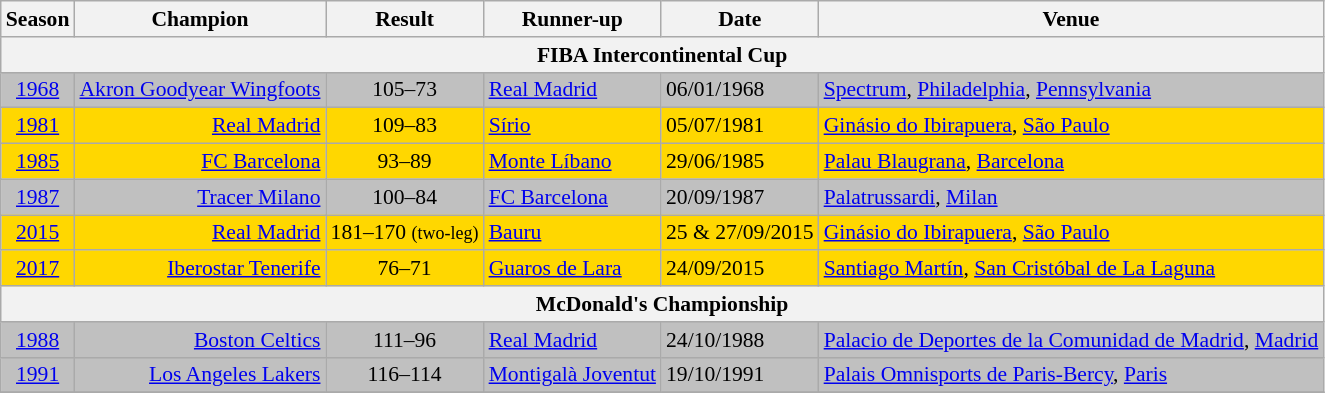<table class="wikitable" style="font-size:90%">
<tr>
<th>Season</th>
<th>Champion</th>
<th>Result</th>
<th>Runner-up</th>
<th>Date</th>
<th colspan=2>Venue</th>
</tr>
<tr>
<th colspan=7>FIBA Intercontinental Cup</th>
</tr>
<tr bgcolor=silver>
<td style="text-align:center;"><a href='#'>1968</a></td>
<td align=right><a href='#'>Akron Goodyear Wingfoots</a> </td>
<td align=center>105–73</td>
<td> <a href='#'>Real Madrid</a></td>
<td>06/01/1968</td>
<td colspan=2><a href='#'>Spectrum</a>, <a href='#'>Philadelphia</a>, <a href='#'>Pennsylvania</a></td>
</tr>
<tr bgcolor=gold>
<td style="text-align:center;"><a href='#'>1981</a></td>
<td align=right><a href='#'>Real Madrid</a> </td>
<td align=center>109–83</td>
<td> <a href='#'>Sírio</a></td>
<td>05/07/1981</td>
<td colspan=2><a href='#'>Ginásio do Ibirapuera</a>, <a href='#'>São Paulo</a></td>
</tr>
<tr bgcolor=gold>
<td style="text-align:center;"><a href='#'>1985</a></td>
<td align=right><a href='#'>FC Barcelona</a> </td>
<td align=center>93–89</td>
<td> <a href='#'>Monte Líbano</a></td>
<td>29/06/1985</td>
<td colspan=2><a href='#'>Palau Blaugrana</a>, <a href='#'>Barcelona</a></td>
</tr>
<tr bgcolor=silver>
<td style="text-align:center;"><a href='#'>1987</a></td>
<td align=right><a href='#'>Tracer Milano</a> </td>
<td align=center>100–84</td>
<td> <a href='#'>FC Barcelona</a></td>
<td>20/09/1987</td>
<td colspan=2><a href='#'>Palatrussardi</a>, <a href='#'>Milan</a></td>
</tr>
<tr bgcolor=gold>
<td style="text-align:center;"><a href='#'>2015</a></td>
<td align=right><a href='#'>Real Madrid</a> </td>
<td align=center>181–170 <small>(two-leg)</small></td>
<td> <a href='#'>Bauru</a></td>
<td>25 & 27/09/2015</td>
<td colspan=2><a href='#'>Ginásio do Ibirapuera</a>, <a href='#'>São Paulo</a></td>
</tr>
<tr bgcolor=gold>
<td style="text-align:center;"><a href='#'>2017</a></td>
<td align=right><a href='#'>Iberostar Tenerife</a> </td>
<td align=center>76–71</td>
<td> <a href='#'>Guaros de Lara</a></td>
<td>24/09/2015</td>
<td colspan=2><a href='#'>Santiago Martín</a>, <a href='#'>San Cristóbal de La Laguna</a></td>
</tr>
<tr>
<th colspan=7>McDonald's Championship</th>
</tr>
<tr bgcolor=silver>
<td style="text-align:center;"><a href='#'>1988</a></td>
<td align=right><a href='#'>Boston Celtics</a> </td>
<td align=center>111–96</td>
<td> <a href='#'>Real Madrid</a></td>
<td>24/10/1988</td>
<td colspan=2><a href='#'>Palacio de Deportes de la Comunidad de Madrid</a>, <a href='#'>Madrid</a></td>
</tr>
<tr bgcolor=silver>
<td style="text-align:center;"><a href='#'>1991</a></td>
<td align=right><a href='#'>Los Angeles Lakers</a> </td>
<td align=center>116–114</td>
<td> <a href='#'>Montigalà Joventut</a></td>
<td>19/10/1991</td>
<td colspan=2><a href='#'>Palais Omnisports de Paris-Bercy</a>, <a href='#'>Paris</a></td>
</tr>
<tr>
</tr>
</table>
